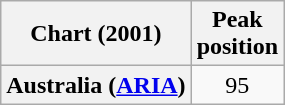<table class="wikitable sortable plainrowheaders" style="text-align:center">
<tr>
<th>Chart (2001)</th>
<th>Peak<br>position</th>
</tr>
<tr>
<th scope="row">Australia (<a href='#'>ARIA</a>)</th>
<td>95</td>
</tr>
</table>
